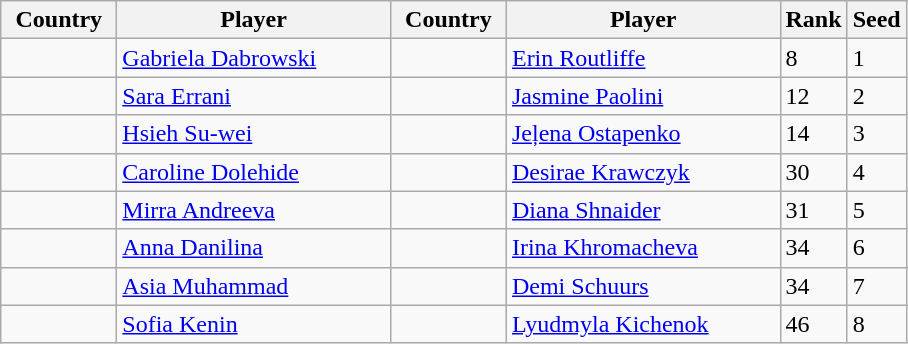<table class="sortable wikitable">
<tr>
<th width="70">Country</th>
<th width="175">Player</th>
<th width="70">Country</th>
<th width="175">Player</th>
<th>Rank</th>
<th>Seed</th>
</tr>
<tr>
<td></td>
<td><a href='#'>Gabriela Dabrowski</a></td>
<td></td>
<td><a href='#'>Erin Routliffe</a></td>
<td>8</td>
<td>1</td>
</tr>
<tr>
<td></td>
<td><a href='#'>Sara Errani</a></td>
<td></td>
<td><a href='#'>Jasmine Paolini</a></td>
<td>12</td>
<td>2</td>
</tr>
<tr>
<td></td>
<td><a href='#'>Hsieh Su-wei</a></td>
<td></td>
<td><a href='#'>Jeļena Ostapenko</a></td>
<td>14</td>
<td>3</td>
</tr>
<tr>
<td></td>
<td><a href='#'>Caroline Dolehide</a></td>
<td></td>
<td><a href='#'>Desirae Krawczyk</a></td>
<td>30</td>
<td>4</td>
</tr>
<tr>
<td></td>
<td><a href='#'>Mirra Andreeva</a></td>
<td></td>
<td><a href='#'>Diana Shnaider</a></td>
<td>31</td>
<td>5</td>
</tr>
<tr>
<td></td>
<td><a href='#'>Anna Danilina</a></td>
<td></td>
<td><a href='#'>Irina Khromacheva</a></td>
<td>34</td>
<td>6</td>
</tr>
<tr>
<td></td>
<td><a href='#'>Asia Muhammad</a></td>
<td></td>
<td><a href='#'>Demi Schuurs</a></td>
<td>34</td>
<td>7</td>
</tr>
<tr>
<td></td>
<td><a href='#'>Sofia Kenin</a></td>
<td></td>
<td><a href='#'>Lyudmyla Kichenok</a></td>
<td>46</td>
<td>8</td>
</tr>
</table>
